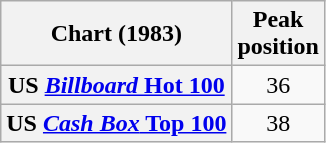<table class="wikitable sortable plainrowheaders" style="text-align:center">
<tr>
<th>Chart (1983)</th>
<th>Peak<br>position</th>
</tr>
<tr>
<th scope="row">US <a href='#'><em>Billboard</em> Hot 100</a></th>
<td align="center">36</td>
</tr>
<tr>
<th scope="row">US <a href='#'><em>Cash Box</em> Top 100</a></th>
<td>38</td>
</tr>
</table>
